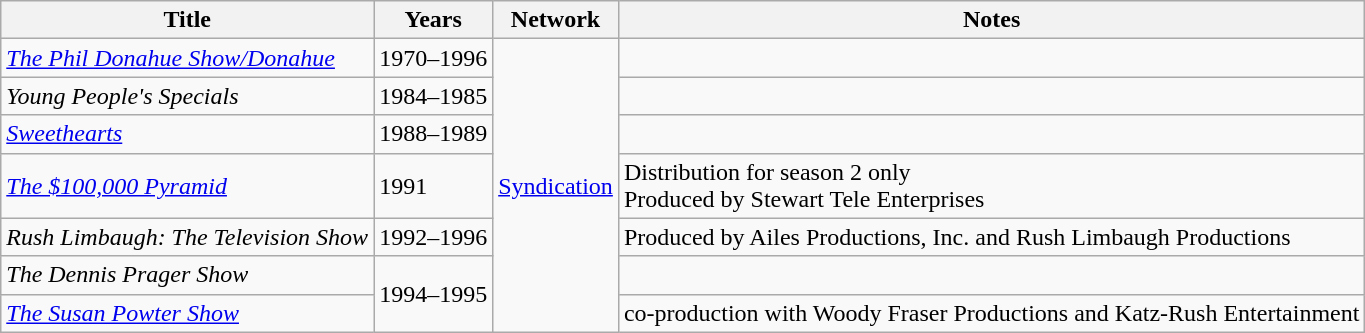<table class="wikitable sortable">
<tr>
<th>Title</th>
<th>Years</th>
<th>Network</th>
<th>Notes</th>
</tr>
<tr>
<td><em><a href='#'>The Phil Donahue Show/Donahue</a></em></td>
<td>1970–1996</td>
<td rowspan="7"><a href='#'>Syndication</a></td>
<td></td>
</tr>
<tr>
<td><em>Young People's Specials</em></td>
<td>1984–1985</td>
<td></td>
</tr>
<tr>
<td><em><a href='#'>Sweethearts</a></em></td>
<td>1988–1989</td>
<td></td>
</tr>
<tr>
<td><em><a href='#'>The $100,000 Pyramid</a></em></td>
<td>1991</td>
<td>Distribution for season 2 only<br>Produced by Stewart Tele Enterprises</td>
</tr>
<tr>
<td><em>Rush Limbaugh: The Television Show</em></td>
<td>1992–1996</td>
<td>Produced by Ailes Productions, Inc. and Rush Limbaugh Productions</td>
</tr>
<tr>
<td><em>The Dennis Prager Show</em></td>
<td rowspan="2">1994–1995</td>
<td></td>
</tr>
<tr>
<td><em><a href='#'>The Susan Powter Show</a></em></td>
<td>co-production with Woody Fraser Productions and Katz-Rush Entertainment</td>
</tr>
</table>
